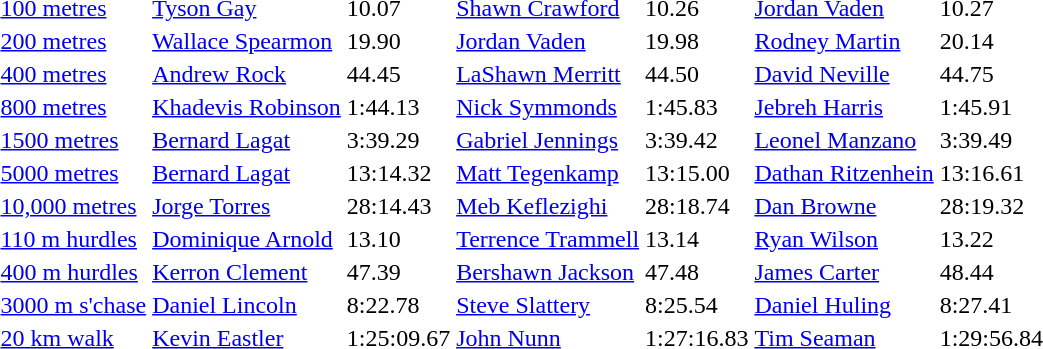<table>
<tr>
<td><a href='#'>100 metres</a></td>
<td><a href='#'>Tyson Gay</a></td>
<td>10.07</td>
<td><a href='#'>Shawn Crawford</a></td>
<td>10.26</td>
<td><a href='#'>Jordan Vaden</a></td>
<td>10.27</td>
</tr>
<tr>
<td><a href='#'>200 metres</a></td>
<td><a href='#'>Wallace Spearmon</a></td>
<td>19.90</td>
<td><a href='#'>Jordan Vaden</a></td>
<td>19.98</td>
<td><a href='#'>Rodney Martin</a></td>
<td>20.14</td>
</tr>
<tr>
<td><a href='#'>400 metres</a></td>
<td><a href='#'>Andrew Rock</a></td>
<td>44.45</td>
<td><a href='#'>LaShawn Merritt</a></td>
<td>44.50</td>
<td><a href='#'>David Neville</a></td>
<td>44.75</td>
</tr>
<tr>
<td><a href='#'>800 metres</a></td>
<td><a href='#'>Khadevis Robinson</a></td>
<td>1:44.13</td>
<td><a href='#'>Nick Symmonds</a></td>
<td>1:45.83</td>
<td><a href='#'>Jebreh Harris</a></td>
<td>1:45.91</td>
</tr>
<tr>
<td><a href='#'>1500 metres</a></td>
<td><a href='#'>Bernard Lagat</a></td>
<td>3:39.29</td>
<td><a href='#'>Gabriel Jennings</a></td>
<td>3:39.42</td>
<td><a href='#'>Leonel Manzano</a></td>
<td>3:39.49</td>
</tr>
<tr>
<td><a href='#'>5000 metres</a></td>
<td><a href='#'>Bernard Lagat</a></td>
<td>13:14.32</td>
<td><a href='#'>Matt Tegenkamp</a></td>
<td>13:15.00</td>
<td><a href='#'>Dathan Ritzenhein</a></td>
<td>13:16.61</td>
</tr>
<tr>
<td><a href='#'>10,000 metres</a></td>
<td><a href='#'>Jorge Torres</a></td>
<td>28:14.43</td>
<td><a href='#'>Meb Keflezighi</a></td>
<td>28:18.74</td>
<td><a href='#'>Dan Browne</a></td>
<td>28:19.32</td>
</tr>
<tr>
<td><a href='#'>110 m hurdles</a></td>
<td><a href='#'>Dominique Arnold</a></td>
<td>13.10</td>
<td><a href='#'>Terrence Trammell</a></td>
<td>13.14</td>
<td><a href='#'>Ryan Wilson</a></td>
<td>13.22</td>
</tr>
<tr>
<td><a href='#'>400 m hurdles</a></td>
<td><a href='#'>Kerron Clement</a></td>
<td>47.39</td>
<td><a href='#'>Bershawn Jackson</a></td>
<td>47.48</td>
<td><a href='#'>James Carter</a></td>
<td>48.44</td>
</tr>
<tr>
<td><a href='#'>3000 m s'chase</a></td>
<td><a href='#'>Daniel Lincoln</a></td>
<td>8:22.78</td>
<td><a href='#'>Steve Slattery</a></td>
<td>8:25.54</td>
<td><a href='#'>Daniel Huling</a></td>
<td>8:27.41</td>
</tr>
<tr>
<td><a href='#'>20 km walk</a></td>
<td><a href='#'>Kevin Eastler</a></td>
<td>1:25:09.67</td>
<td><a href='#'>John Nunn</a></td>
<td>1:27:16.83</td>
<td><a href='#'>Tim Seaman</a></td>
<td>1:29:56.84</td>
</tr>
</table>
